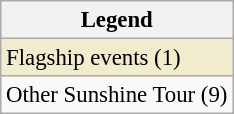<table class="wikitable" style="font-size:95%;">
<tr>
<th>Legend</th>
</tr>
<tr style="background:#f2ecce;">
<td>Flagship events (1)</td>
</tr>
<tr>
<td>Other Sunshine Tour (9)</td>
</tr>
</table>
